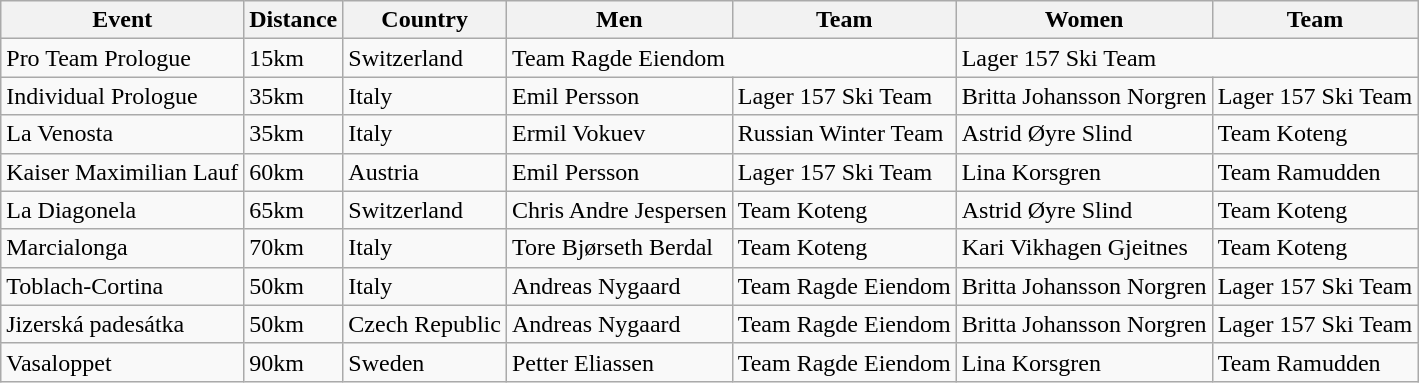<table class="wikitable">
<tr>
<th>Event</th>
<th>Distance</th>
<th>Country</th>
<th>Men</th>
<th>Team</th>
<th>Women</th>
<th>Team</th>
</tr>
<tr>
<td>Pro Team Prologue</td>
<td>15km</td>
<td> Switzerland</td>
<td colspan="2">Team Ragde Eiendom</td>
<td colspan="2">Lager 157 Ski Team</td>
</tr>
<tr>
<td>Individual Prologue</td>
<td>35km</td>
<td> Italy</td>
<td> Emil Persson</td>
<td>Lager 157 Ski Team</td>
<td> Britta Johansson Norgren</td>
<td>Lager 157 Ski Team</td>
</tr>
<tr>
<td>La Venosta</td>
<td>35km</td>
<td> Italy</td>
<td> Ermil Vokuev</td>
<td>Russian Winter Team</td>
<td> Astrid Øyre Slind</td>
<td>Team Koteng</td>
</tr>
<tr>
<td>Kaiser Maximilian Lauf</td>
<td>60km</td>
<td> Austria</td>
<td> Emil Persson</td>
<td>Lager 157 Ski Team</td>
<td> Lina Korsgren</td>
<td>Team Ramudden</td>
</tr>
<tr>
<td>La Diagonela</td>
<td>65km</td>
<td> Switzerland</td>
<td> Chris Andre Jespersen</td>
<td>Team Koteng</td>
<td> Astrid Øyre Slind</td>
<td>Team Koteng</td>
</tr>
<tr>
<td>Marcialonga</td>
<td>70km</td>
<td> Italy</td>
<td> Tore Bjørseth Berdal</td>
<td>Team Koteng</td>
<td> Kari Vikhagen Gjeitnes</td>
<td>Team Koteng</td>
</tr>
<tr>
<td>Toblach-Cortina</td>
<td>50km</td>
<td> Italy</td>
<td> Andreas Nygaard</td>
<td>Team Ragde Eiendom</td>
<td> Britta Johansson Norgren</td>
<td>Lager 157 Ski Team</td>
</tr>
<tr>
<td>Jizerská padesátka</td>
<td>50km</td>
<td> Czech Republic</td>
<td> Andreas Nygaard</td>
<td>Team Ragde Eiendom</td>
<td> Britta Johansson Norgren</td>
<td>Lager 157 Ski Team</td>
</tr>
<tr>
<td>Vasaloppet</td>
<td>90km</td>
<td> Sweden</td>
<td> Petter Eliassen</td>
<td>Team Ragde Eiendom</td>
<td> Lina Korsgren</td>
<td>Team Ramudden</td>
</tr>
</table>
